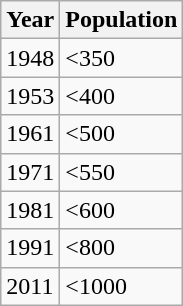<table class="wikitable">
<tr>
<th>Year</th>
<th>Population</th>
</tr>
<tr>
<td>1948</td>
<td><350</td>
</tr>
<tr>
<td>1953</td>
<td><400</td>
</tr>
<tr>
<td>1961</td>
<td><500</td>
</tr>
<tr>
<td>1971</td>
<td><550</td>
</tr>
<tr>
<td>1981</td>
<td><600</td>
</tr>
<tr>
<td>1991</td>
<td><800</td>
</tr>
<tr>
<td>2011</td>
<td><1000</td>
</tr>
</table>
